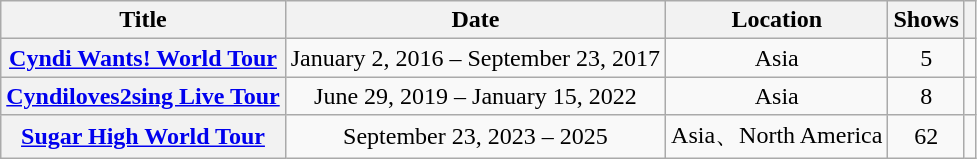<table class="wikitable sortable plainrowheaders" style="text-align:center;">
<tr>
<th scope="col">Title</th>
<th scope="col">Date</th>
<th scope="col">Location</th>
<th scope="col">Shows</th>
<th scope="col" class="unsortable"></th>
</tr>
<tr>
<th scope="row"><a href='#'>Cyndi Wants! World Tour</a></th>
<td>January 2, 2016 – September 23, 2017</td>
<td>Asia</td>
<td>5</td>
<td></td>
</tr>
<tr>
<th scope="row"><a href='#'>Cyndiloves2sing Live Tour</a></th>
<td>June 29, 2019 – January 15, 2022</td>
<td>Asia</td>
<td>8</td>
<td></td>
</tr>
<tr>
<th scope="row"><a href='#'>Sugar High World Tour</a></th>
<td>September 23, 2023 – 2025</td>
<td>Asia、North America</td>
<td>62</td>
<td></td>
</tr>
</table>
